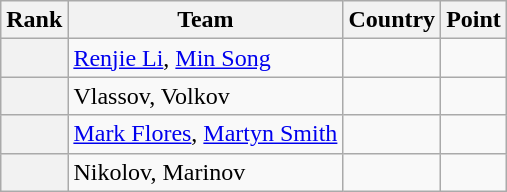<table class="wikitable sortable">
<tr>
<th>Rank</th>
<th>Team</th>
<th>Country</th>
<th>Point</th>
</tr>
<tr>
<th></th>
<td><a href='#'>Renjie Li</a>, <a href='#'>Min Song</a></td>
<td></td>
<td></td>
</tr>
<tr>
<th></th>
<td>Vlassov, Volkov</td>
<td></td>
<td></td>
</tr>
<tr>
<th></th>
<td><a href='#'>Mark Flores</a>, <a href='#'>Martyn Smith</a></td>
<td></td>
<td></td>
</tr>
<tr>
<th></th>
<td>Nikolov, Marinov</td>
<td></td>
<td></td>
</tr>
</table>
